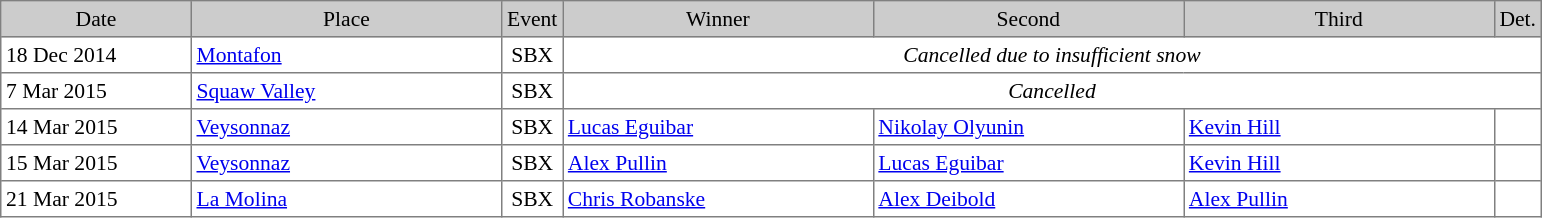<table cellpadding="3" cellspacing="0" border="1" style="background:#ffffff; font-size:90%; border:grey solid 1px; border-collapse:collapse;">
<tr style="background:#ccc; text-align:center;">
<td style="width:120px;">Date</td>
<td style="width:200px;">Place</td>
<td style="width:15px;">Event</td>
<td style="width:200px;">Winner</td>
<td style="width:200px;">Second</td>
<td style="width:200px;">Third</td>
<td style="width:15px;">Det.</td>
</tr>
<tr>
<td>18 Dec 2014</td>
<td> <a href='#'>Montafon</a></td>
<td align=center>SBX</td>
<td colspan=4 align=center><em>Cancelled due to insufficient snow</em></td>
</tr>
<tr>
<td>7 Mar 2015</td>
<td> <a href='#'>Squaw Valley</a></td>
<td align=center>SBX</td>
<td colspan=4 align=center><em>Cancelled</em></td>
</tr>
<tr>
<td>14 Mar 2015</td>
<td> <a href='#'>Veysonnaz</a></td>
<td align=center>SBX</td>
<td> <a href='#'>Lucas Eguibar</a></td>
<td> <a href='#'>Nikolay Olyunin</a></td>
<td> <a href='#'>Kevin Hill</a></td>
<td></td>
</tr>
<tr>
<td>15 Mar 2015</td>
<td> <a href='#'>Veysonnaz</a></td>
<td align=center>SBX</td>
<td> <a href='#'>Alex Pullin</a></td>
<td> <a href='#'>Lucas Eguibar</a></td>
<td> <a href='#'>Kevin Hill</a></td>
<td></td>
</tr>
<tr>
<td>21 Mar 2015</td>
<td> <a href='#'>La Molina</a></td>
<td align=center>SBX</td>
<td> <a href='#'>Chris Robanske</a></td>
<td> <a href='#'>Alex Deibold</a></td>
<td> <a href='#'>Alex Pullin</a></td>
<td></td>
</tr>
</table>
